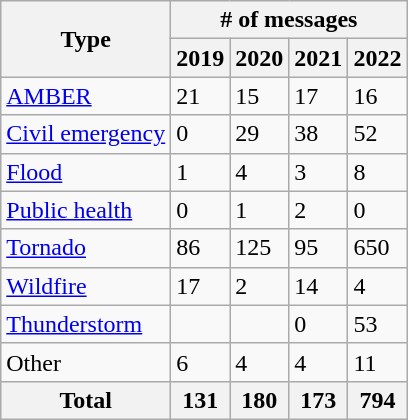<table class="wikitable">
<tr>
<th rowspan="2">Type</th>
<th colspan="4"># of messages</th>
</tr>
<tr>
<th>2019</th>
<th>2020</th>
<th>2021</th>
<th>2022</th>
</tr>
<tr>
<td><a href='#'>AMBER</a></td>
<td>21</td>
<td>15</td>
<td>17</td>
<td>16</td>
</tr>
<tr>
<td><a href='#'>Civil emergency</a></td>
<td>0</td>
<td>29</td>
<td>38</td>
<td>52</td>
</tr>
<tr>
<td><a href='#'>Flood</a></td>
<td>1</td>
<td>4</td>
<td>3</td>
<td>8</td>
</tr>
<tr>
<td><a href='#'>Public health</a></td>
<td>0</td>
<td>1</td>
<td>2</td>
<td>0</td>
</tr>
<tr>
<td><a href='#'>Tornado</a></td>
<td>86</td>
<td>125</td>
<td>95</td>
<td>650</td>
</tr>
<tr>
<td><a href='#'>Wildfire</a></td>
<td>17</td>
<td>2</td>
<td>14</td>
<td>4</td>
</tr>
<tr>
<td><a href='#'>Thunderstorm</a></td>
<td></td>
<td></td>
<td>0</td>
<td>53</td>
</tr>
<tr>
<td>Other</td>
<td>6</td>
<td>4</td>
<td>4</td>
<td>11</td>
</tr>
<tr>
<th>Total</th>
<th>131</th>
<th>180</th>
<th>173</th>
<th>794</th>
</tr>
</table>
